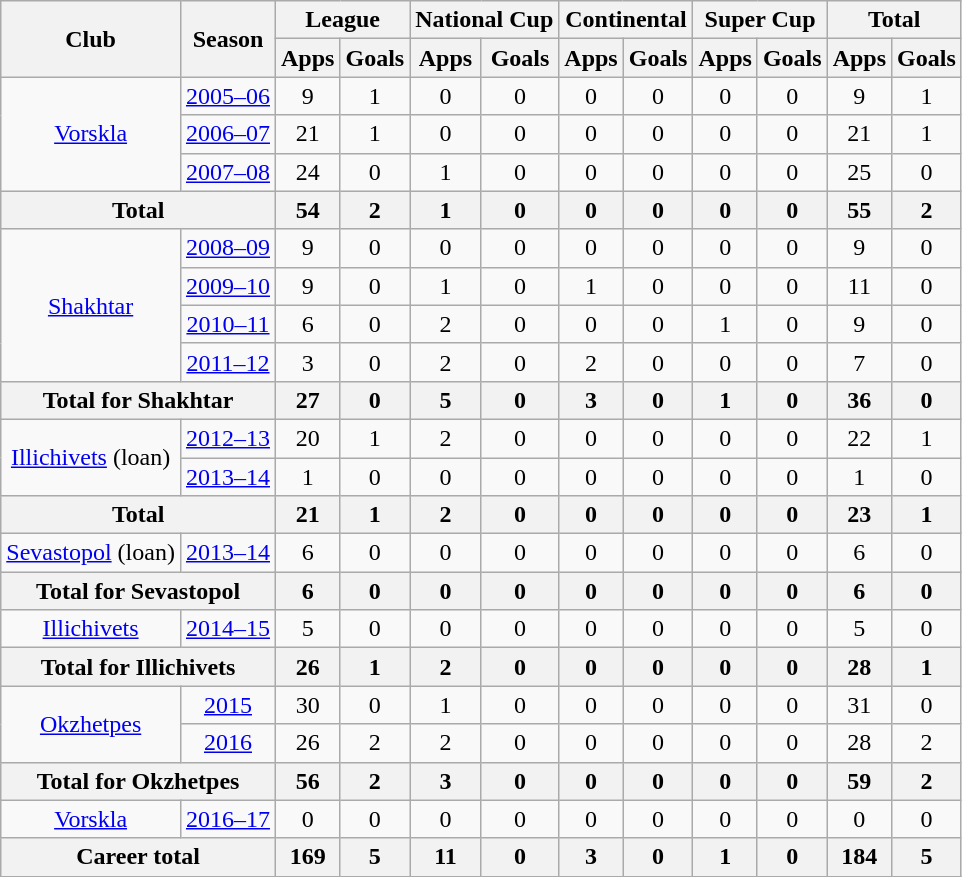<table class="wikitable" style="text-align: center;">
<tr>
<th rowspan="2">Club</th>
<th rowspan="2">Season</th>
<th colspan="2">League</th>
<th colspan="2">National Cup</th>
<th colspan="2">Continental</th>
<th colspan="2">Super Cup</th>
<th colspan="2">Total</th>
</tr>
<tr>
<th>Apps</th>
<th>Goals</th>
<th>Apps</th>
<th>Goals</th>
<th>Apps</th>
<th>Goals</th>
<th>Apps</th>
<th>Goals</th>
<th>Apps</th>
<th>Goals</th>
</tr>
<tr>
<td rowspan="3"><a href='#'>Vorskla</a></td>
<td><a href='#'>2005–06</a></td>
<td>9</td>
<td>1</td>
<td>0</td>
<td>0</td>
<td>0</td>
<td>0</td>
<td>0</td>
<td>0</td>
<td>9</td>
<td>1</td>
</tr>
<tr>
<td><a href='#'>2006–07</a></td>
<td>21</td>
<td>1</td>
<td>0</td>
<td>0</td>
<td>0</td>
<td>0</td>
<td>0</td>
<td>0</td>
<td>21</td>
<td>1</td>
</tr>
<tr>
<td><a href='#'>2007–08</a></td>
<td>24</td>
<td>0</td>
<td>1</td>
<td>0</td>
<td>0</td>
<td>0</td>
<td>0</td>
<td>0</td>
<td>25</td>
<td>0</td>
</tr>
<tr>
<th colspan="2">Total</th>
<th>54</th>
<th>2</th>
<th>1</th>
<th>0</th>
<th>0</th>
<th>0</th>
<th>0</th>
<th>0</th>
<th>55</th>
<th>2</th>
</tr>
<tr>
<td rowspan="4"><a href='#'>Shakhtar</a></td>
<td><a href='#'>2008–09</a></td>
<td>9</td>
<td>0</td>
<td>0</td>
<td>0</td>
<td>0</td>
<td>0</td>
<td>0</td>
<td>0</td>
<td>9</td>
<td>0</td>
</tr>
<tr>
<td><a href='#'>2009–10</a></td>
<td>9</td>
<td>0</td>
<td>1</td>
<td>0</td>
<td>1</td>
<td>0</td>
<td>0</td>
<td>0</td>
<td>11</td>
<td>0</td>
</tr>
<tr>
<td><a href='#'>2010–11</a></td>
<td>6</td>
<td>0</td>
<td>2</td>
<td>0</td>
<td>0</td>
<td>0</td>
<td>1</td>
<td>0</td>
<td>9</td>
<td>0</td>
</tr>
<tr>
<td><a href='#'>2011–12</a></td>
<td>3</td>
<td>0</td>
<td>2</td>
<td>0</td>
<td>2</td>
<td>0</td>
<td>0</td>
<td>0</td>
<td>7</td>
<td>0</td>
</tr>
<tr>
<th colspan="2">Total for Shakhtar</th>
<th>27</th>
<th>0</th>
<th>5</th>
<th>0</th>
<th>3</th>
<th>0</th>
<th>1</th>
<th>0</th>
<th>36</th>
<th>0</th>
</tr>
<tr>
<td rowspan="2"><a href='#'>Illichivets</a> (loan)</td>
<td><a href='#'>2012–13</a></td>
<td>20</td>
<td>1</td>
<td>2</td>
<td>0</td>
<td>0</td>
<td>0</td>
<td>0</td>
<td>0</td>
<td>22</td>
<td>1</td>
</tr>
<tr>
<td><a href='#'>2013–14</a></td>
<td>1</td>
<td>0</td>
<td>0</td>
<td>0</td>
<td>0</td>
<td>0</td>
<td>0</td>
<td>0</td>
<td>1</td>
<td>0</td>
</tr>
<tr>
<th colspan="2">Total</th>
<th>21</th>
<th>1</th>
<th>2</th>
<th>0</th>
<th>0</th>
<th>0</th>
<th>0</th>
<th>0</th>
<th>23</th>
<th>1</th>
</tr>
<tr>
<td rowspan="1"><a href='#'>Sevastopol</a> (loan)</td>
<td><a href='#'>2013–14</a></td>
<td>6</td>
<td>0</td>
<td>0</td>
<td>0</td>
<td>0</td>
<td>0</td>
<td>0</td>
<td>0</td>
<td>6</td>
<td>0</td>
</tr>
<tr>
<th colspan="2">Total for Sevastopol</th>
<th>6</th>
<th>0</th>
<th>0</th>
<th>0</th>
<th>0</th>
<th>0</th>
<th>0</th>
<th>0</th>
<th>6</th>
<th>0</th>
</tr>
<tr>
<td rowspan="1"><a href='#'>Illichivets</a></td>
<td><a href='#'>2014–15</a></td>
<td>5</td>
<td>0</td>
<td>0</td>
<td>0</td>
<td>0</td>
<td>0</td>
<td>0</td>
<td>0</td>
<td>5</td>
<td>0</td>
</tr>
<tr>
<th colspan="2">Total for Illichivets</th>
<th>26</th>
<th>1</th>
<th>2</th>
<th>0</th>
<th>0</th>
<th>0</th>
<th>0</th>
<th>0</th>
<th>28</th>
<th>1</th>
</tr>
<tr>
<td rowspan="2"><a href='#'>Okzhetpes</a></td>
<td><a href='#'>2015</a></td>
<td>30</td>
<td>0</td>
<td>1</td>
<td>0</td>
<td>0</td>
<td>0</td>
<td>0</td>
<td>0</td>
<td>31</td>
<td>0</td>
</tr>
<tr>
<td><a href='#'>2016</a></td>
<td>26</td>
<td>2</td>
<td>2</td>
<td>0</td>
<td>0</td>
<td>0</td>
<td>0</td>
<td>0</td>
<td>28</td>
<td>2</td>
</tr>
<tr>
<th colspan="2">Total for Okzhetpes</th>
<th>56</th>
<th>2</th>
<th>3</th>
<th>0</th>
<th>0</th>
<th>0</th>
<th>0</th>
<th>0</th>
<th>59</th>
<th>2</th>
</tr>
<tr>
<td rowspan="1"><a href='#'>Vorskla</a></td>
<td><a href='#'>2016–17</a></td>
<td>0</td>
<td>0</td>
<td>0</td>
<td>0</td>
<td>0</td>
<td>0</td>
<td>0</td>
<td>0</td>
<td>0</td>
<td>0</td>
</tr>
<tr>
<th colspan="2">Career total</th>
<th>169</th>
<th>5</th>
<th>11</th>
<th>0</th>
<th>3</th>
<th>0</th>
<th>1</th>
<th>0</th>
<th>184</th>
<th>5</th>
</tr>
<tr>
</tr>
</table>
